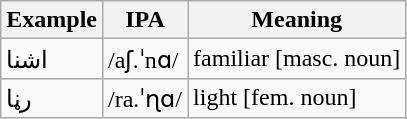<table class="wikitable">
<tr>
<th>Example</th>
<th>IPA</th>
<th>Meaning</th>
</tr>
<tr>
<td>اشنا</td>
<td>/aʃ.ˈnɑ/</td>
<td>familiar [masc. noun]</td>
</tr>
<tr>
<td>رڼا</td>
<td>/ra.ˈɳɑ/</td>
<td>light [fem. noun]</td>
</tr>
</table>
